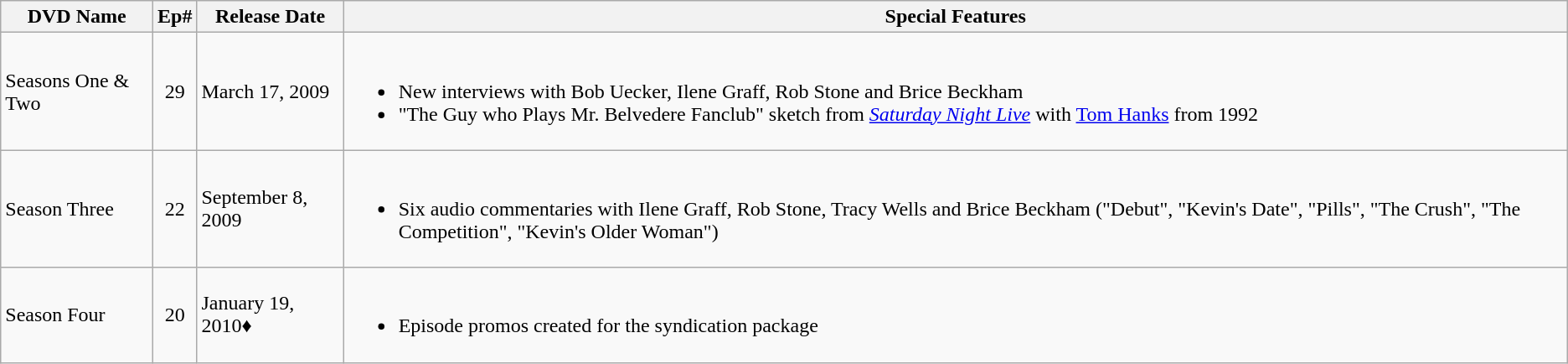<table class="wikitable">
<tr>
<th>DVD Name</th>
<th>Ep#</th>
<th>Release Date</th>
<th>Special Features</th>
</tr>
<tr>
<td>Seasons One & Two</td>
<td align="center">29</td>
<td>March 17, 2009</td>
<td><br><ul><li>New interviews with Bob Uecker, Ilene Graff, Rob Stone and Brice Beckham</li><li>"The Guy who Plays Mr. Belvedere Fanclub" sketch from <em><a href='#'>Saturday Night Live</a></em> with <a href='#'>Tom Hanks</a> from 1992</li></ul></td>
</tr>
<tr>
<td>Season Three</td>
<td align="center">22</td>
<td>September 8, 2009</td>
<td><br><ul><li>Six audio commentaries with Ilene Graff, Rob Stone, Tracy Wells and Brice Beckham ("Debut", "Kevin's Date", "Pills", "The Crush", "The Competition", "Kevin's Older Woman")</li></ul></td>
</tr>
<tr>
<td>Season Four</td>
<td align="center">20</td>
<td>January 19, 2010♦<br></td>
<td><br><ul><li>Episode promos created for the syndication package</li></ul></td>
</tr>
</table>
